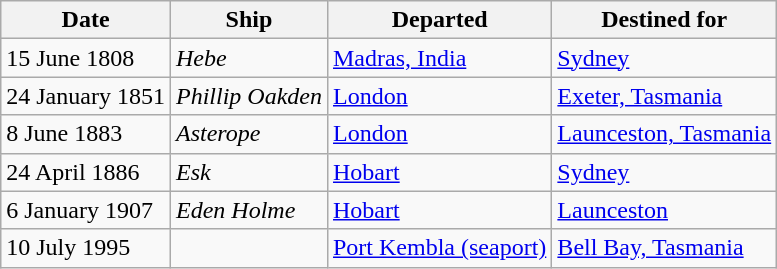<table class="wikitable">
<tr>
<th>Date</th>
<th>Ship</th>
<th>Departed</th>
<th>Destined for</th>
</tr>
<tr>
<td>15 June 1808</td>
<td><em>Hebe</em></td>
<td><a href='#'>Madras, India</a></td>
<td><a href='#'>Sydney</a></td>
</tr>
<tr>
<td>24 January 1851</td>
<td><em>Phillip Oakden</em></td>
<td><a href='#'>London</a></td>
<td><a href='#'>Exeter, Tasmania</a></td>
</tr>
<tr>
<td>8 June 1883</td>
<td><em>Asterope</em></td>
<td><a href='#'>London</a></td>
<td><a href='#'>Launceston, Tasmania</a></td>
</tr>
<tr>
<td>24 April 1886</td>
<td><em>Esk</em></td>
<td><a href='#'>Hobart</a></td>
<td><a href='#'>Sydney</a></td>
</tr>
<tr>
<td>6 January 1907</td>
<td><em>Eden Holme</em></td>
<td><a href='#'>Hobart</a></td>
<td><a href='#'>Launceston</a></td>
</tr>
<tr>
<td>10 July 1995</td>
<td></td>
<td><a href='#'>Port Kembla (seaport)</a></td>
<td><a href='#'>Bell Bay, Tasmania</a></td>
</tr>
</table>
